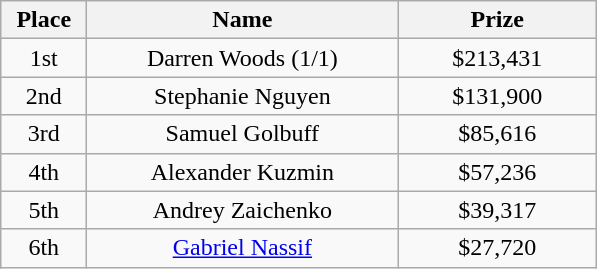<table class="wikitable">
<tr>
<th width="50">Place</th>
<th width="200">Name</th>
<th width="125">Prize</th>
</tr>
<tr>
<td align = "center">1st</td>
<td align = "center">Darren Woods (1/1)</td>
<td align = "center">$213,431</td>
</tr>
<tr>
<td align = "center">2nd</td>
<td align = "center">Stephanie Nguyen</td>
<td align = "center">$131,900</td>
</tr>
<tr>
<td align = "center">3rd</td>
<td align = "center">Samuel Golbuff</td>
<td align = "center">$85,616</td>
</tr>
<tr>
<td align = "center">4th</td>
<td align = "center">Alexander Kuzmin</td>
<td align = "center">$57,236</td>
</tr>
<tr>
<td align = "center">5th</td>
<td align = "center">Andrey Zaichenko</td>
<td align = "center">$39,317</td>
</tr>
<tr>
<td align = "center">6th</td>
<td align = "center"><a href='#'>Gabriel Nassif</a></td>
<td align = "center">$27,720</td>
</tr>
</table>
